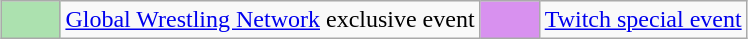<table class="wikitable" style="margin: 0 auto">
<tr>
<td style="background: #ACE1AF; width:2em"></td>
<td><a href='#'>Global Wrestling Network</a> exclusive event</td>
<td style="background:#D891EF; width:2em"></td>
<td><a href='#'>Twitch special event</a></td>
</tr>
</table>
